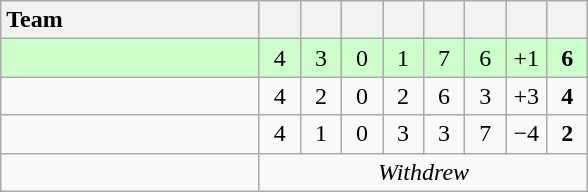<table class="wikitable" style="text-align: center;">
<tr>
<th width=165 style="text-align:left;">Team</th>
<th width=20></th>
<th width=20></th>
<th width=20></th>
<th width=20></th>
<th width=20></th>
<th width=20></th>
<th width=20></th>
<th width=20></th>
</tr>
<tr style="background:#ccffcc;">
<td style="text-align:left;"></td>
<td>4</td>
<td>3</td>
<td>0</td>
<td>1</td>
<td>7</td>
<td>6</td>
<td>+1</td>
<td><strong>6</strong></td>
</tr>
<tr>
<td style="text-align:left;"></td>
<td>4</td>
<td>2</td>
<td>0</td>
<td>2</td>
<td>6</td>
<td>3</td>
<td>+3</td>
<td><strong>4</strong></td>
</tr>
<tr>
<td style="text-align:left;"></td>
<td>4</td>
<td>1</td>
<td>0</td>
<td>3</td>
<td>3</td>
<td>7</td>
<td>−4</td>
<td><strong>2</strong></td>
</tr>
<tr>
<td style="text-align:left;"></td>
<td colspan="8" align="center"><em>Withdrew</em></td>
</tr>
</table>
